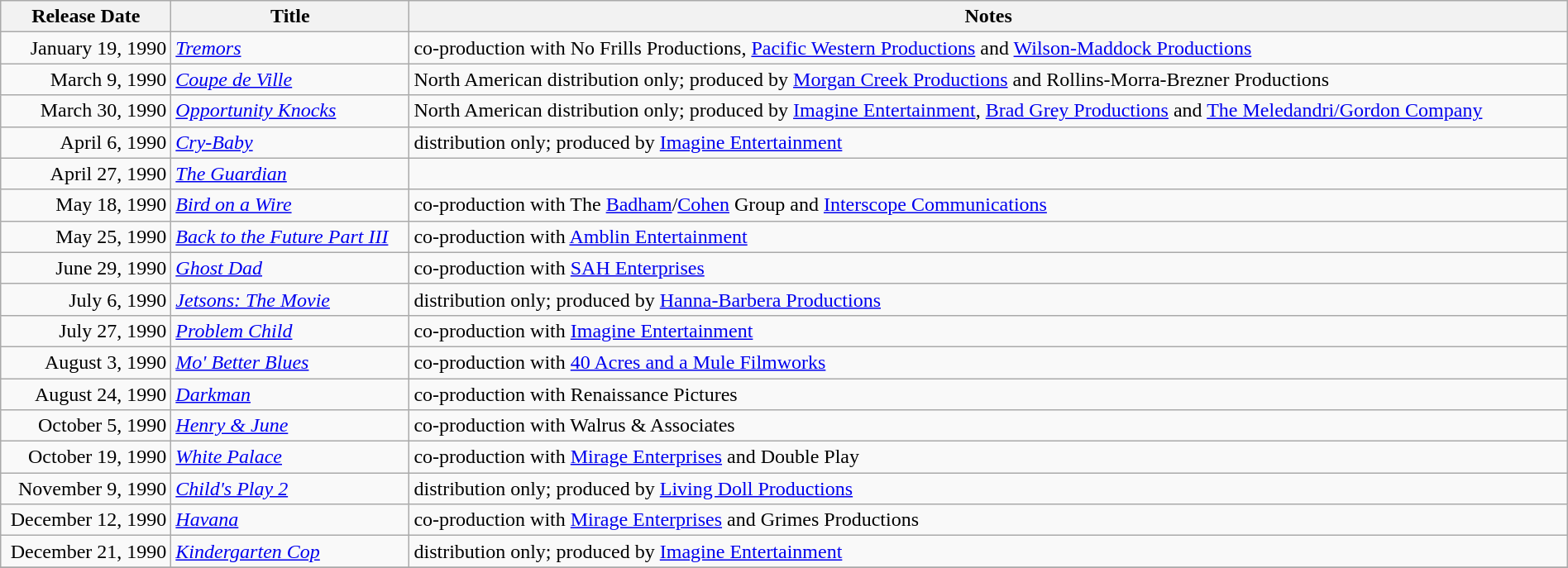<table class="wikitable sortable" style="width:100%;">
<tr>
<th scope="col" style="width:130px;">Release Date</th>
<th>Title</th>
<th>Notes</th>
</tr>
<tr>
<td style="text-align:right;">January 19, 1990</td>
<td><em><a href='#'>Tremors</a></em></td>
<td>co-production with No Frills Productions, <a href='#'>Pacific Western Productions</a> and <a href='#'>Wilson-Maddock Productions</a></td>
</tr>
<tr>
<td style="text-align:right;">March 9, 1990</td>
<td><em><a href='#'>Coupe de Ville</a></em></td>
<td>North American distribution only; produced by <a href='#'>Morgan Creek Productions</a> and Rollins-Morra-Brezner Productions</td>
</tr>
<tr>
<td style="text-align:right;">March 30, 1990</td>
<td><em><a href='#'>Opportunity Knocks</a></em></td>
<td>North American distribution only; produced by <a href='#'>Imagine Entertainment</a>, <a href='#'>Brad Grey Productions</a> and <a href='#'>The Meledandri/Gordon Company</a></td>
</tr>
<tr>
<td style="text-align:right;">April 6, 1990</td>
<td><em><a href='#'>Cry-Baby</a></em></td>
<td>distribution only; produced by <a href='#'>Imagine Entertainment</a></td>
</tr>
<tr>
<td style="text-align:right;">April 27, 1990</td>
<td><em><a href='#'>The Guardian</a></em></td>
<td></td>
</tr>
<tr>
<td style="text-align:right;">May 18, 1990</td>
<td><em><a href='#'>Bird on a Wire</a></em></td>
<td>co-production with The <a href='#'>Badham</a>/<a href='#'>Cohen</a> Group and <a href='#'>Interscope Communications</a></td>
</tr>
<tr>
<td style="text-align:right;">May 25, 1990</td>
<td><em><a href='#'>Back to the Future Part III</a></em></td>
<td>co-production with <a href='#'>Amblin Entertainment</a></td>
</tr>
<tr>
<td style="text-align:right;">June 29, 1990</td>
<td><em><a href='#'>Ghost Dad</a></em></td>
<td>co-production with <a href='#'>SAH Enterprises</a></td>
</tr>
<tr>
<td style="text-align:right;">July 6, 1990</td>
<td><em><a href='#'>Jetsons: The Movie</a></em></td>
<td>distribution only; produced by <a href='#'>Hanna-Barbera Productions</a></td>
</tr>
<tr>
<td style="text-align:right;">July 27, 1990</td>
<td><em><a href='#'>Problem Child</a></em></td>
<td>co-production with <a href='#'>Imagine Entertainment</a></td>
</tr>
<tr>
<td style="text-align:right;">August 3, 1990</td>
<td><em><a href='#'>Mo' Better Blues</a></em></td>
<td>co-production with <a href='#'>40 Acres and a Mule Filmworks</a></td>
</tr>
<tr>
<td style="text-align:right;">August 24, 1990</td>
<td><em><a href='#'>Darkman</a></em></td>
<td>co-production with Renaissance Pictures</td>
</tr>
<tr>
<td style="text-align:right;">October 5, 1990</td>
<td><em><a href='#'>Henry & June</a></em></td>
<td>co-production with Walrus & Associates</td>
</tr>
<tr>
<td style="text-align:right;">October 19, 1990</td>
<td><em><a href='#'>White Palace</a></em></td>
<td>co-production with <a href='#'>Mirage Enterprises</a> and Double Play</td>
</tr>
<tr>
<td style="text-align:right;">November 9, 1990</td>
<td><em><a href='#'>Child's Play 2</a></em></td>
<td>distribution only; produced by <a href='#'>Living Doll Productions</a></td>
</tr>
<tr>
<td style="text-align:right;">December 12, 1990</td>
<td><em><a href='#'>Havana</a></em></td>
<td>co-production with <a href='#'>Mirage Enterprises</a> and Grimes Productions</td>
</tr>
<tr>
<td style="text-align:right;">December 21, 1990</td>
<td><em><a href='#'>Kindergarten Cop</a></em></td>
<td>distribution only; produced by <a href='#'>Imagine Entertainment</a></td>
</tr>
<tr>
</tr>
</table>
